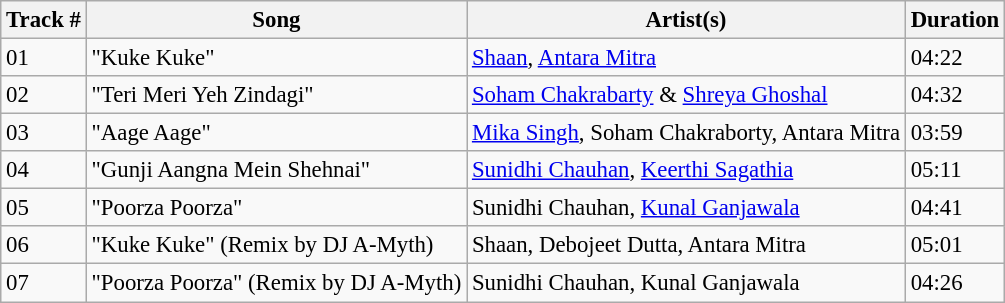<table class="wikitable tracklist" style="font-size:95%;">
<tr>
<th>Track #</th>
<th>Song</th>
<th>Artist(s)</th>
<th>Duration</th>
</tr>
<tr>
<td>01</td>
<td>"Kuke Kuke"</td>
<td><a href='#'>Shaan</a>, <a href='#'>Antara Mitra</a></td>
<td>04:22</td>
</tr>
<tr>
<td>02</td>
<td>"Teri Meri Yeh Zindagi"</td>
<td><a href='#'>Soham Chakrabarty</a> & <a href='#'>Shreya Ghoshal</a></td>
<td>04:32</td>
</tr>
<tr>
<td>03</td>
<td>"Aage Aage"</td>
<td><a href='#'>Mika Singh</a>, Soham Chakraborty, Antara Mitra</td>
<td>03:59</td>
</tr>
<tr>
<td>04</td>
<td>"Gunji Aangna Mein Shehnai"</td>
<td><a href='#'>Sunidhi Chauhan</a>, <a href='#'>Keerthi Sagathia</a></td>
<td>05:11</td>
</tr>
<tr>
<td>05</td>
<td>"Poorza Poorza"</td>
<td>Sunidhi Chauhan, <a href='#'>Kunal Ganjawala</a></td>
<td>04:41</td>
</tr>
<tr>
<td>06</td>
<td>"Kuke Kuke" (Remix by DJ A-Myth)</td>
<td>Shaan, Debojeet Dutta, Antara Mitra</td>
<td>05:01</td>
</tr>
<tr>
<td>07</td>
<td>"Poorza Poorza" (Remix by DJ A-Myth)</td>
<td>Sunidhi Chauhan, Kunal Ganjawala</td>
<td>04:26</td>
</tr>
</table>
